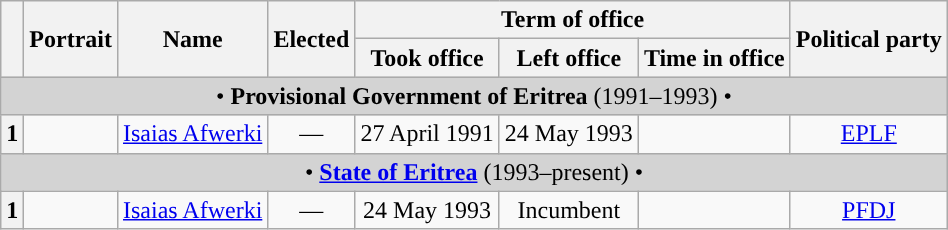<table class="wikitable" style="text-align:center">
<tr>
<th rowspan="2"></th>
<th rowspan="2">Portrait</th>
<th rowspan="2">Name<br></th>
<th rowspan="2">Elected</th>
<th colspan="3">Term of office</th>
<th rowspan="2">Political party</th>
</tr>
<tr>
<th>Took office</th>
<th>Left office</th>
<th>Time in office</th>
</tr>
<tr>
<td colspan="8" bgcolor="lightgrey"> • <strong>Provisional Government of Eritrea</strong> (1991–1993) •</td>
</tr>
<tr>
<th style="background:">1</th>
<td></td>
<td><a href='#'>Isaias Afwerki</a><br></td>
<td>—</td>
<td>27 April 1991</td>
<td>24 May 1993</td>
<td></td>
<td><a href='#'>EPLF</a></td>
</tr>
<tr>
<td colspan="8" bgcolor="lightgrey"> • <strong><a href='#'>State of Eritrea</a></strong> (1993–present) • </td>
</tr>
<tr>
<th style="background:">1</th>
<td></td>
<td><a href='#'>Isaias Afwerki</a><br></td>
<td>—</td>
<td>24 May 1993</td>
<td>Incumbent</td>
<td></td>
<td><a href='#'>PFDJ</a></td>
</tr>
</table>
